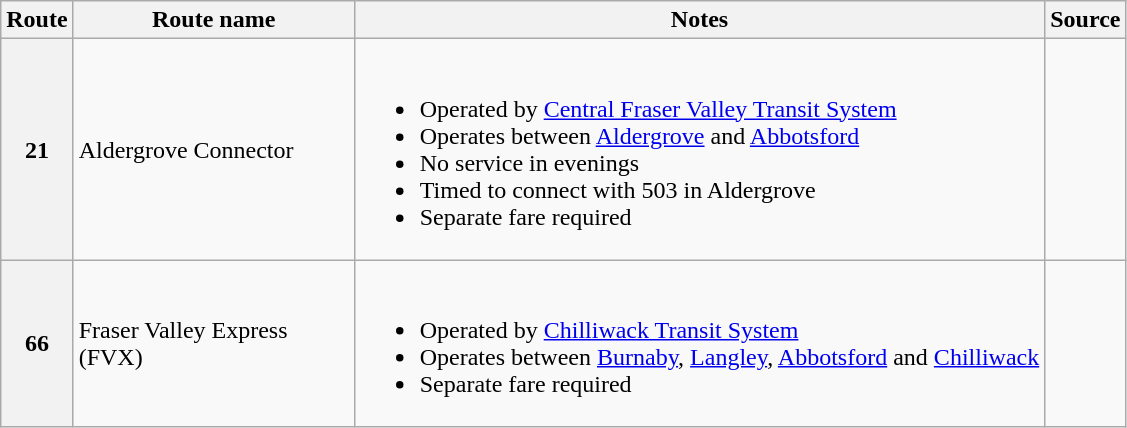<table class="wikitable">
<tr>
<th width="40">Route</th>
<th width="180">Route name</th>
<th>Notes</th>
<th>Source</th>
</tr>
<tr>
<th>21</th>
<td>Aldergrove Connector</td>
<td><br><ul><li>Operated by <a href='#'>Central Fraser Valley Transit System</a></li><li>Operates between <a href='#'>Aldergrove</a> and <a href='#'>Abbotsford</a></li><li>No service in evenings</li><li>Timed to connect with 503 in Aldergrove</li><li>Separate fare required</li></ul></td>
<td style="text-align: center;"></td>
</tr>
<tr>
<th>66</th>
<td>Fraser Valley Express (FVX)</td>
<td><br><ul><li>Operated by <a href='#'>Chilliwack Transit System</a></li><li>Operates between <a href='#'>Burnaby</a>, <a href='#'>Langley</a>, <a href='#'>Abbotsford</a> and <a href='#'>Chilliwack</a></li><li>Separate fare required</li></ul></td>
<td style="text-align: center;"></td>
</tr>
</table>
